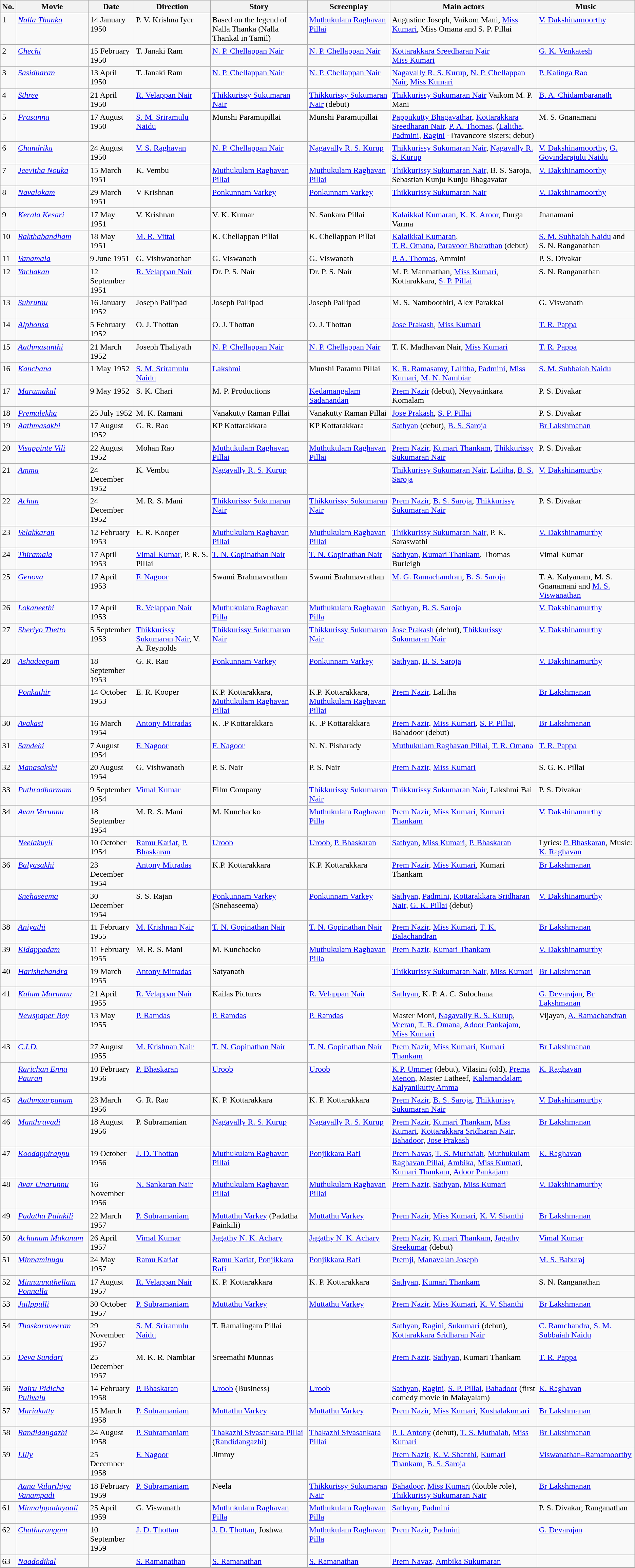<table class="wikitable sortable">
<tr>
<th>No.</th>
<th>Movie</th>
<th>Date</th>
<th>Direction</th>
<th>Story</th>
<th>Screenplay</th>
<th>Main actors</th>
<th>Music</th>
</tr>
<tr valign="top">
<td>1</td>
<td><em><a href='#'>Nalla Thanka</a></em></td>
<td>14 January 1950</td>
<td>P. V. Krishna Iyer</td>
<td>Based on the legend of Nalla Thanka (Nalla Thankal in Tamil)</td>
<td><a href='#'>Muthukulam Raghavan Pillai</a></td>
<td>Augustine Joseph, Vaikom Mani, <a href='#'>Miss Kumari</a>, Miss Omana and S. P. Pillai</td>
<td><a href='#'>V. Dakshinamoorthy</a></td>
</tr>
<tr valign="top">
<td>2</td>
<td><em><a href='#'>Chechi</a></em></td>
<td>15 February 1950</td>
<td>T. Janaki Ram</td>
<td><a href='#'>N. P. Chellappan Nair</a></td>
<td><a href='#'>N. P. Chellappan Nair</a></td>
<td><a href='#'>Kottarakkara Sreedharan Nair</a><br><a href='#'>Miss Kumari</a></td>
<td><a href='#'>G. K. Venkatesh</a></td>
</tr>
<tr valign="top">
<td>3</td>
<td><em><a href='#'>Sasidharan</a></em></td>
<td>13 April 1950</td>
<td>T. Janaki Ram</td>
<td><a href='#'>N. P. Chellappan Nair</a></td>
<td><a href='#'>N. P. Chellappan Nair</a></td>
<td><a href='#'>Nagavally R. S. Kurup</a>, <a href='#'>N. P. Chellappan Nair</a>, <a href='#'>Miss Kumari</a></td>
<td><a href='#'>P. Kalinga Rao</a></td>
</tr>
<tr valign="top">
<td>4</td>
<td><em><a href='#'>Sthree</a></em></td>
<td>21 April 1950</td>
<td><a href='#'>R. Velappan Nair</a></td>
<td><a href='#'>Thikkurissy Sukumaran Nair</a></td>
<td><a href='#'>Thikkurissy Sukumaran Nair</a> (debut)</td>
<td><a href='#'>Thikkurissy Sukumaran Nair</a> Vaikom M. P. Mani</td>
<td><a href='#'>B. A. Chidambaranath</a></td>
</tr>
<tr valign="top">
<td>5</td>
<td><em><a href='#'>Prasanna</a></em></td>
<td>17 August 1950</td>
<td><a href='#'>S. M. Sriramulu Naidu</a></td>
<td>Munshi Paramupillai</td>
<td>Munshi Paramupillai</td>
<td><a href='#'>Pappukutty Bhagavathar</a>, <a href='#'>Kottarakkara Sreedharan Nair</a>, <a href='#'>P. A. Thomas</a>, (<a href='#'>Lalitha</a>, <a href='#'>Padmini</a>, <a href='#'>Ragini</a> -Travancore sisters; debut)</td>
<td>M. S. Gnanamani</td>
</tr>
<tr valign="top">
<td>6</td>
<td><em><a href='#'>Chandrika</a></em></td>
<td>24 August 1950</td>
<td><a href='#'>V. S. Raghavan</a></td>
<td><a href='#'>N. P. Chellappan Nair</a></td>
<td><a href='#'>Nagavally R. S. Kurup</a></td>
<td><a href='#'>Thikkurissy Sukumaran Nair</a>, <a href='#'>Nagavally R. S. Kurup</a></td>
<td><a href='#'>V. Dakshinamoorthy</a>, <a href='#'>G. Govindarajulu Naidu</a></td>
</tr>
<tr valign="top">
<td>7</td>
<td><em><a href='#'>Jeevitha Nouka</a></em></td>
<td>15 March 1951</td>
<td>K. Vembu</td>
<td><a href='#'>Muthukulam Raghavan Pillai</a></td>
<td><a href='#'>Muthukulam Raghavan Pillai</a></td>
<td><a href='#'>Thikkurissy Sukumaran Nair</a>, B. S. Saroja, Sebastian Kunju Kunju Bhagavatar</td>
<td><a href='#'>V. Dakshinamoorthy</a></td>
</tr>
<tr valign="top">
<td>8</td>
<td><em><a href='#'>Navalokam</a></em></td>
<td>29 March 1951</td>
<td>V Krishnan</td>
<td><a href='#'>Ponkunnam Varkey</a></td>
<td><a href='#'>Ponkunnam Varkey</a></td>
<td><a href='#'>Thikkurissy Sukumaran Nair</a></td>
<td><a href='#'>V. Dakshinamoorthy</a></td>
</tr>
<tr valign="top">
<td>9</td>
<td><em><a href='#'>Kerala Kesari</a></em></td>
<td>17 May 1951</td>
<td>V. Krishnan</td>
<td>V. K. Kumar</td>
<td>N. Sankara Pillai</td>
<td><a href='#'>Kalaikkal Kumaran</a>, <a href='#'>K. K. Aroor</a>, Durga Varma</td>
<td>Jnanamani</td>
</tr>
<tr valign="top">
<td>10</td>
<td><em><a href='#'>Rakthabandham</a></em></td>
<td>18 May 1951</td>
<td><a href='#'>M. R. Vittal</a></td>
<td>K. Chellappan Pillai</td>
<td>K. Chellappan Pillai</td>
<td><a href='#'>Kalaikkal Kumaran</a>,<br><a href='#'>T. R. Omana</a>, <a href='#'>Paravoor Bharathan</a> (debut)</td>
<td><a href='#'>S. M. Subbaiah Naidu</a> and S. N. Ranganathan</td>
</tr>
<tr valign="top">
<td>11</td>
<td><em><a href='#'>Vanamala</a></em></td>
<td>9 June 1951</td>
<td>G. Vishwanathan</td>
<td>G. Viswanath</td>
<td>G. Viswanath</td>
<td><a href='#'>P. A. Thomas</a>, Ammini</td>
<td>P. S. Divakar</td>
</tr>
<tr valign="top">
<td>12</td>
<td><em><a href='#'>Yachakan</a></em></td>
<td>12 September 1951</td>
<td><a href='#'>R. Velappan Nair</a></td>
<td>Dr. P. S. Nair</td>
<td>Dr. P. S. Nair</td>
<td>M. P. Manmathan, <a href='#'>Miss Kumari</a>, Kottarakkara, <a href='#'>S. P. Pillai</a></td>
<td>S. N. Ranganathan</td>
</tr>
<tr valign="top">
<td>13</td>
<td><em><a href='#'>Suhruthu</a></em></td>
<td>16 January 1952</td>
<td>Joseph Pallipad</td>
<td>Joseph Pallipad</td>
<td>Joseph Pallipad</td>
<td>M. S. Namboothiri, Alex Parakkal</td>
<td>G. Viswanath</td>
</tr>
<tr valign="top">
<td>14</td>
<td><em><a href='#'>Alphonsa</a></em></td>
<td>5 February 1952</td>
<td>O. J. Thottan</td>
<td>O. J. Thottan</td>
<td>O. J. Thottan</td>
<td><a href='#'>Jose Prakash</a>, <a href='#'>Miss Kumari</a></td>
<td><a href='#'>T. R. Pappa</a></td>
</tr>
<tr valign="top">
<td>15</td>
<td><em><a href='#'>Aathmasanthi</a></em></td>
<td>21 March 1952</td>
<td>Joseph Thaliyath</td>
<td><a href='#'>N. P. Chellappan Nair</a></td>
<td><a href='#'>N. P. Chellappan Nair</a></td>
<td>T. K. Madhavan Nair, <a href='#'>Miss Kumari</a></td>
<td><a href='#'>T. R. Pappa</a></td>
</tr>
<tr valign="top">
<td>16</td>
<td><em><a href='#'>Kanchana</a></em></td>
<td>1 May 1952</td>
<td><a href='#'>S. M. Sriramulu Naidu</a></td>
<td><a href='#'>Lakshmi</a></td>
<td>Munshi Paramu Pillai</td>
<td><a href='#'>K. R. Ramasamy</a>, <a href='#'>Lalitha</a>, <a href='#'>Padmini</a>, <a href='#'>Miss Kumari</a>, <a href='#'>M. N. Nambiar</a></td>
<td><a href='#'>S. M. Subbaiah Naidu</a></td>
</tr>
<tr valign="top">
<td>17</td>
<td><em><a href='#'>Marumakal</a></em></td>
<td>9 May 1952</td>
<td>S. K. Chari</td>
<td>M. P. Productions</td>
<td><a href='#'>Kedamangalam Sadanandan</a></td>
<td><a href='#'>Prem Nazir</a> (debut), Neyyatinkara Komalam</td>
<td>P. S. Divakar</td>
</tr>
<tr valign="top">
<td>18</td>
<td><em><a href='#'>Premalekha</a></em></td>
<td>25 July 1952</td>
<td>M. K. Ramani</td>
<td>Vanakutty Raman Pillai</td>
<td>Vanakutty Raman Pillai</td>
<td><a href='#'>Jose Prakash</a>, <a href='#'>S. P. Pillai</a></td>
<td>P. S. Divakar</td>
</tr>
<tr valign="top">
<td>19</td>
<td><em><a href='#'>Aathmasakhi</a></em></td>
<td>17 August 1952</td>
<td>G. R. Rao</td>
<td>KP Kottarakkara</td>
<td>KP Kottarakkara</td>
<td><a href='#'>Sathyan</a> (debut), <a href='#'>B. S. Saroja</a></td>
<td><a href='#'>Br Lakshmanan</a></td>
</tr>
<tr valign="top">
<td>20</td>
<td><em><a href='#'>Visappinte Vili</a></em></td>
<td>22 August 1952</td>
<td>Mohan Rao</td>
<td><a href='#'>Muthukulam Raghavan Pillai</a></td>
<td><a href='#'>Muthukulam Raghavan Pillai</a></td>
<td><a href='#'>Prem Nazir</a>, <a href='#'>Kumari Thankam</a>, <a href='#'>Thikkurissy Sukumaran Nair</a></td>
<td>P. S. Divakar</td>
</tr>
<tr valign="top">
<td>21</td>
<td><em><a href='#'>Amma</a></em></td>
<td>24 December 1952</td>
<td>K. Vembu</td>
<td><a href='#'>Nagavally R. S. Kurup</a></td>
<td></td>
<td><a href='#'>Thikkurissy Sukumaran Nair</a>, <a href='#'>Lalitha</a>, <a href='#'>B. S. Saroja</a></td>
<td><a href='#'>V. Dakshinamurthy</a></td>
</tr>
<tr valign="top">
<td>22</td>
<td><em><a href='#'>Achan</a></em></td>
<td>24 December 1952</td>
<td>M. R. S. Mani</td>
<td><a href='#'>Thikkurissy Sukumaran Nair</a></td>
<td><a href='#'>Thikkurissy Sukumaran Nair</a></td>
<td><a href='#'>Prem Nazir</a>, <a href='#'>B. S. Saroja</a>, <a href='#'>Thikkurissy Sukumaran Nair</a></td>
<td>P. S. Divakar</td>
</tr>
<tr valign="top">
<td>23</td>
<td><em><a href='#'>Velakkaran</a></em></td>
<td>12 February 1953</td>
<td>E. R. Kooper</td>
<td><a href='#'>Muthukulam Raghavan Pillai</a></td>
<td><a href='#'>Muthukulam Raghavan Pillai</a></td>
<td><a href='#'>Thikkurissy Sukumaran Nair</a>, P. K. Saraswathi</td>
<td><a href='#'>V. Dakshinamurthy</a></td>
</tr>
<tr valign="top">
<td>24</td>
<td><em><a href='#'>Thiramala</a></em></td>
<td>17 April 1953</td>
<td><a href='#'>Vimal Kumar</a>, P. R. S. Pillai</td>
<td><a href='#'>T. N. Gopinathan Nair</a></td>
<td><a href='#'>T. N. Gopinathan Nair</a></td>
<td><a href='#'>Sathyan</a>, <a href='#'>Kumari Thankam</a>, Thomas Burleigh</td>
<td>Vimal Kumar</td>
</tr>
<tr valign="top">
<td>25</td>
<td><em><a href='#'>Genova</a></em></td>
<td>17 April 1953</td>
<td><a href='#'>F. Nagoor</a></td>
<td>Swami Brahmavrathan</td>
<td>Swami Brahmavrathan</td>
<td><a href='#'>M. G. Ramachandran</a>, <a href='#'>B. S. Saroja</a></td>
<td>T. A. Kalyanam, M. S. Gnanamani and <a href='#'>M. S. Viswanathan</a></td>
</tr>
<tr valign="top">
<td>26</td>
<td><em><a href='#'>Lokaneethi</a></em></td>
<td>17 April 1953</td>
<td><a href='#'>R. Velappan Nair</a></td>
<td><a href='#'>Muthukulam Raghavan Pilla</a></td>
<td><a href='#'>Muthukulam Raghavan Pilla</a></td>
<td><a href='#'>Sathyan</a>, <a href='#'>B. S. Saroja</a></td>
<td><a href='#'>V. Dakshinamurthy</a></td>
</tr>
<tr valign="top">
<td>27</td>
<td><em><a href='#'>Sheriyo Thetto</a></em></td>
<td>5 September 1953</td>
<td><a href='#'>Thikkurissy Sukumaran Nair</a>, V. A. Reynolds</td>
<td><a href='#'>Thikkurissy Sukumaran Nair</a></td>
<td><a href='#'>Thikkurissy Sukumaran Nair</a></td>
<td><a href='#'>Jose Prakash</a> (debut), <a href='#'>Thikkurissy Sukumaran Nair</a></td>
<td><a href='#'>V. Dakshinamurthy</a></td>
</tr>
<tr valign="top">
<td>28</td>
<td><em><a href='#'>Ashadeepam</a></em></td>
<td>18 September 1953</td>
<td>G. R. Rao</td>
<td><a href='#'>Ponkunnam Varkey</a></td>
<td><a href='#'>Ponkunnam Varkey</a></td>
<td><a href='#'>Sathyan</a>, <a href='#'>B. S. Saroja</a></td>
<td><a href='#'>V. Dakshinamurthy</a></td>
</tr>
<tr valign="top">
<td></td>
<td><em><a href='#'>Ponkathir</a></em></td>
<td>14 October 1953</td>
<td>E. R. Kooper</td>
<td>K.P. Kottarakkara, <a href='#'>Muthukulam Raghavan Pillai</a></td>
<td>K.P. Kottarakkara, <a href='#'>Muthukulam Raghavan Pillai</a></td>
<td><a href='#'>Prem Nazir</a>, Lalitha</td>
<td><a href='#'>Br Lakshmanan</a></td>
</tr>
<tr valign="top">
<td>30</td>
<td><em><a href='#'>Avakasi</a></em></td>
<td>16 March 1954</td>
<td><a href='#'>Antony Mitradas</a></td>
<td>K. .P Kottarakkara</td>
<td>K. .P Kottarakkara</td>
<td><a href='#'>Prem Nazir</a>, <a href='#'>Miss Kumari</a>, <a href='#'>S. P. Pillai</a>, Bahadoor (debut)</td>
<td><a href='#'>Br Lakshmanan</a></td>
</tr>
<tr valign="top">
<td>31</td>
<td><em><a href='#'>Sandehi</a></em></td>
<td>7 August 1954</td>
<td><a href='#'>F. Nagoor</a></td>
<td><a href='#'>F. Nagoor</a></td>
<td>N. N. Pisharady</td>
<td><a href='#'>Muthukulam Raghavan Pillai</a>, <a href='#'>T. R. Omana</a></td>
<td><a href='#'>T. R. Pappa</a></td>
</tr>
<tr valign="top">
<td>32</td>
<td><em><a href='#'>Manasakshi</a></em></td>
<td>20 August 1954</td>
<td>G. Vishwanath</td>
<td>P. S. Nair</td>
<td>P. S. Nair</td>
<td><a href='#'>Prem Nazir</a>, <a href='#'>Miss Kumari</a></td>
<td>S. G. K. Pillai</td>
</tr>
<tr valign="top">
<td>33</td>
<td><em><a href='#'>Puthradharmam</a></em></td>
<td>9 September 1954</td>
<td><a href='#'>Vimal Kumar</a></td>
<td>Film Company</td>
<td><a href='#'>Thikkurissy Sukumaran Nair</a></td>
<td><a href='#'>Thikkurissy Sukumaran Nair</a>, Lakshmi Bai</td>
<td>P. S. Divakar</td>
</tr>
<tr valign="top">
<td>34</td>
<td><em><a href='#'>Avan Varunnu</a></em></td>
<td>18 September 1954</td>
<td>M. R. S. Mani</td>
<td>M. Kunchacko</td>
<td><a href='#'>Muthukulam Raghavan Pilla</a></td>
<td><a href='#'>Prem Nazir</a>, <a href='#'>Miss Kumari</a>, <a href='#'>Kumari Thankam</a></td>
<td><a href='#'>V. Dakshinamurthy</a></td>
</tr>
<tr valign="top">
<td></td>
<td><em><a href='#'>Neelakuyil</a></em></td>
<td>10 October 1954</td>
<td><a href='#'>Ramu Kariat</a>, <a href='#'>P. Bhaskaran</a></td>
<td><a href='#'>Uroob</a></td>
<td><a href='#'>Uroob</a>, <a href='#'>P. Bhaskaran</a></td>
<td><a href='#'>Sathyan</a>, <a href='#'>Miss Kumari</a>, <a href='#'>P. Bhaskaran</a></td>
<td>Lyrics: <a href='#'>P. Bhaskaran</a>, Music: <a href='#'>K. Raghavan</a></td>
</tr>
<tr valign="top">
<td>36</td>
<td><em><a href='#'>Balyasakhi</a></em></td>
<td>23 December 1954</td>
<td><a href='#'>Antony Mitradas</a></td>
<td>K.P. Kottarakkara</td>
<td>K.P. Kottarakkara</td>
<td><a href='#'>Prem Nazir</a>, <a href='#'>Miss Kumari</a>, Kumari Thankam</td>
<td><a href='#'>Br Lakshmanan</a></td>
</tr>
<tr valign="top">
<td></td>
<td><em><a href='#'>Snehaseema</a></em></td>
<td>30 December 1954</td>
<td>S. S. Rajan</td>
<td><a href='#'>Ponkunnam Varkey</a> (Snehaseema)</td>
<td><a href='#'>Ponkunnam Varkey</a></td>
<td><a href='#'>Sathyan</a>, <a href='#'>Padmini</a>, <a href='#'>Kottarakkara Sridharan Nair</a>, <a href='#'>G. K. Pillai</a> (debut)</td>
<td><a href='#'>V. Dakshinamurthy</a></td>
</tr>
<tr valign="top">
<td>38</td>
<td><em><a href='#'>Aniyathi</a></em></td>
<td>11 February 1955</td>
<td><a href='#'>M. Krishnan Nair</a></td>
<td><a href='#'>T. N. Gopinathan Nair</a></td>
<td><a href='#'>T. N. Gopinathan Nair</a></td>
<td><a href='#'>Prem Nazir</a>, <a href='#'>Miss Kumari</a>, <a href='#'>T. K. Balachandran</a></td>
<td><a href='#'>Br Lakshmanan</a></td>
</tr>
<tr valign="top">
<td>39</td>
<td><em><a href='#'>Kidappadam</a></em></td>
<td>11 February 1955</td>
<td>M. R. S. Mani</td>
<td>M. Kunchacko</td>
<td><a href='#'>Muthukulam Raghavan Pilla</a></td>
<td><a href='#'>Prem Nazir</a>, <a href='#'>Kumari Thankam</a></td>
<td><a href='#'>V. Dakshinamurthy</a></td>
</tr>
<tr valign="top">
<td>40</td>
<td><em><a href='#'>Harishchandra</a></em></td>
<td>19 March 1955</td>
<td><a href='#'>Antony Mitradas</a></td>
<td>Satyanath</td>
<td></td>
<td><a href='#'>Thikkurissy Sukumaran Nair</a>, <a href='#'>Miss Kumari</a></td>
<td><a href='#'>Br Lakshmanan</a></td>
</tr>
<tr valign="top">
<td>41</td>
<td><em><a href='#'>Kalam Marunnu</a></em></td>
<td>21 April 1955</td>
<td><a href='#'>R. Velappan Nair</a></td>
<td>Kailas Pictures</td>
<td><a href='#'>R. Velappan Nair</a></td>
<td><a href='#'>Sathyan</a>, K. P. A. C. Sulochana</td>
<td><a href='#'>G. Devarajan</a>, <a href='#'>Br Lakshmanan</a></td>
</tr>
<tr valign="top">
<td></td>
<td><em><a href='#'>Newspaper Boy</a></em></td>
<td>13 May 1955</td>
<td><a href='#'>P. Ramdas</a></td>
<td><a href='#'>P. Ramdas</a></td>
<td><a href='#'>P. Ramdas</a></td>
<td>Master Moni, <a href='#'>Nagavally R. S. Kurup</a>, <a href='#'>Veeran</a>, <a href='#'>T. R. Omana</a>, <a href='#'>Adoor Pankajam</a>, <a href='#'>Miss Kumari</a></td>
<td>Vijayan, <a href='#'>A. Ramachandran</a></td>
</tr>
<tr valign="top">
<td>43</td>
<td><em><a href='#'>C.I.D.</a></em></td>
<td>27 August 1955</td>
<td><a href='#'>M. Krishnan Nair</a></td>
<td><a href='#'>T. N. Gopinathan Nair</a></td>
<td><a href='#'>T. N. Gopinathan Nair</a></td>
<td><a href='#'>Prem Nazir</a>, <a href='#'>Miss Kumari</a>, <a href='#'>Kumari Thankam</a></td>
<td><a href='#'>Br Lakshmanan</a></td>
</tr>
<tr valign="top">
<td></td>
<td><em><a href='#'>Rarichan Enna Pauran</a></em></td>
<td>10 February 1956</td>
<td><a href='#'>P. Bhaskaran</a></td>
<td><a href='#'>Uroob</a></td>
<td><a href='#'>Uroob</a></td>
<td><a href='#'>K.P. Ummer</a> (debut), Vilasini (old), <a href='#'>Prema Menon</a>, Master Latheef, <a href='#'>Kalamandalam Kalyanikutty Amma</a></td>
<td><a href='#'>K. Raghavan</a></td>
</tr>
<tr valign="top">
<td>45</td>
<td><em><a href='#'>Aathmaarpanam</a></em></td>
<td>23 March 1956</td>
<td>G. R. Rao</td>
<td>K. P. Kottarakkara</td>
<td>K. P. Kottarakkara</td>
<td><a href='#'>Prem Nazir</a>, <a href='#'>B. S. Saroja</a>, <a href='#'>Thikkurissy Sukumaran Nair</a></td>
<td><a href='#'>V. Dakshinamurthy</a></td>
</tr>
<tr valign="top">
<td>46</td>
<td><em><a href='#'>Manthravadi</a></em></td>
<td>18 August 1956</td>
<td>P. Subramanian</td>
<td><a href='#'>Nagavally R. S. Kurup</a></td>
<td><a href='#'>Nagavally R. S. Kurup</a></td>
<td><a href='#'>Prem Nazir</a>, <a href='#'>Kumari Thankam</a>, <a href='#'>Miss Kumari</a>, <a href='#'>Kottarakkara Sridharan Nair</a>, <a href='#'>Bahadoor</a>, <a href='#'>Jose Prakash</a></td>
<td><a href='#'>Br Lakshmanan</a></td>
</tr>
<tr valign="top">
<td>47</td>
<td><em><a href='#'>Koodappirappu</a></em></td>
<td>19 October 1956</td>
<td><a href='#'>J. D. Thottan</a></td>
<td><a href='#'>Muthukulam Raghavan Pillai</a></td>
<td><a href='#'>Ponjikkara Rafi</a></td>
<td><a href='#'>Prem Navas</a>, <a href='#'>T. S. Muthaiah</a>, <a href='#'>Muthukulam Raghavan Pillai</a>, <a href='#'>Ambika</a>, <a href='#'>Miss Kumari</a>, <a href='#'>Kumari Thankam</a>, <a href='#'>Adoor Pankajam</a></td>
<td><a href='#'>K. Raghavan</a></td>
</tr>
<tr valign="top">
<td>48</td>
<td><em><a href='#'>Avar Unarunnu</a></em></td>
<td>16 November 1956</td>
<td><a href='#'>N. Sankaran Nair</a></td>
<td><a href='#'>Muthukulam Raghavan Pillai</a></td>
<td><a href='#'>Muthukulam Raghavan Pillai</a></td>
<td><a href='#'>Prem Nazir</a>, <a href='#'>Sathyan</a>, <a href='#'>Miss Kumari</a></td>
<td><a href='#'>V. Dakshinamurthy</a></td>
</tr>
<tr valign="top">
<td>49</td>
<td><em><a href='#'>Padatha Painkili</a></em></td>
<td>22 March 1957</td>
<td><a href='#'>P. Subramaniam</a></td>
<td><a href='#'>Muttathu Varkey</a> (Padatha Painkili)</td>
<td><a href='#'>Muttathu Varkey</a></td>
<td><a href='#'>Prem Nazir</a>, <a href='#'>Miss Kumari</a>, <a href='#'>K. V. Shanthi</a></td>
<td><a href='#'>Br Lakshmanan</a></td>
</tr>
<tr valign="top">
<td>50</td>
<td><em><a href='#'>Achanum Makanum</a></em></td>
<td>26 April 1957</td>
<td><a href='#'>Vimal Kumar</a></td>
<td><a href='#'>Jagathy N. K. Achary</a></td>
<td><a href='#'>Jagathy N. K. Achary</a></td>
<td><a href='#'>Prem Nazir</a>, <a href='#'>Kumari Thankam</a>, <a href='#'>Jagathy Sreekumar</a> (debut)</td>
<td><a href='#'>Vimal Kumar</a></td>
</tr>
<tr valign="top">
<td>51</td>
<td><em><a href='#'>Minnaminugu</a></em></td>
<td>24 May 1957</td>
<td><a href='#'>Ramu Kariat</a></td>
<td><a href='#'>Ramu Kariat</a>, <a href='#'>Ponjikkara Rafi</a></td>
<td><a href='#'>Ponjikkara Rafi</a></td>
<td><a href='#'>Premji</a>, <a href='#'>Manavalan Joseph</a></td>
<td><a href='#'>M. S. Baburaj</a></td>
</tr>
<tr valign="top">
<td>52</td>
<td><em><a href='#'>Minnunnathellam Ponnalla</a></em></td>
<td>17 August 1957</td>
<td><a href='#'>R. Velappan Nair</a></td>
<td>K. P. Kottarakkara</td>
<td>K. P. Kottarakkara</td>
<td><a href='#'>Sathyan</a>, <a href='#'>Kumari Thankam</a></td>
<td>S. N. Ranganathan</td>
</tr>
<tr valign="top">
<td>53</td>
<td><em><a href='#'>Jailppulli</a></em></td>
<td>30 October 1957</td>
<td><a href='#'>P. Subramaniam</a></td>
<td><a href='#'>Muttathu Varkey</a></td>
<td><a href='#'>Muttathu Varkey</a></td>
<td><a href='#'>Prem Nazir</a>, <a href='#'>Miss Kumari</a>, <a href='#'>K. V. Shanthi</a></td>
<td><a href='#'>Br Lakshmanan</a></td>
</tr>
<tr valign="top">
<td>54</td>
<td><em><a href='#'>Thaskaraveeran</a></em></td>
<td>29 November 1957</td>
<td><a href='#'>S. M. Sriramulu Naidu</a></td>
<td>T. Ramalingam Pillai</td>
<td></td>
<td><a href='#'>Sathyan</a>, <a href='#'>Ragini</a>, <a href='#'>Sukumari</a> (debut), <a href='#'>Kottarakkara Sridharan Nair</a></td>
<td><a href='#'>C. Ramchandra</a>, <a href='#'>S. M. Subbaiah Naidu</a></td>
</tr>
<tr valign="top">
<td>55</td>
<td><em><a href='#'>Deva Sundari</a></em></td>
<td>25 December 1957</td>
<td>M. K. R. Nambiar</td>
<td>Sreemathi Munnas</td>
<td></td>
<td><a href='#'>Prem Nazir</a>, <a href='#'>Sathyan</a>, Kumari Thankam</td>
<td><a href='#'>T. R. Pappa</a></td>
</tr>
<tr valign="top">
<td>56</td>
<td><em><a href='#'>Nairu Pidicha Pulivalu</a></em></td>
<td>14 February 1958</td>
<td><a href='#'>P. Bhaskaran</a></td>
<td><a href='#'>Uroob</a> (Business)</td>
<td><a href='#'>Uroob</a></td>
<td><a href='#'>Sathyan</a>, <a href='#'>Ragini</a>, <a href='#'>S. P. Pillai</a>, <a href='#'>Bahadoor</a> (first comedy movie in Malayalam)</td>
<td><a href='#'>K. Raghavan</a></td>
</tr>
<tr valign="top">
<td>57</td>
<td><em><a href='#'>Mariakutty</a></em></td>
<td>15 March 1958</td>
<td><a href='#'>P. Subramaniam</a></td>
<td><a href='#'>Muttathu Varkey</a></td>
<td><a href='#'>Muttathu Varkey</a></td>
<td><a href='#'>Prem Nazir</a>, <a href='#'>Miss Kumari</a>, <a href='#'>Kushalakumari</a></td>
<td><a href='#'>Br Lakshmanan</a></td>
</tr>
<tr valign="top">
<td>58</td>
<td><em><a href='#'>Randidangazhi</a></em></td>
<td>24 August 1958</td>
<td><a href='#'>P. Subramaniam</a></td>
<td><a href='#'>Thakazhi Sivasankara Pillai</a> (<a href='#'>Randidangazhi</a>)</td>
<td><a href='#'>Thakazhi Sivasankara Pillai</a></td>
<td><a href='#'>P. J. Antony</a> (debut), <a href='#'>T. S. Muthaiah</a>, <a href='#'>Miss Kumari</a></td>
<td><a href='#'>Br Lakshmanan</a></td>
</tr>
<tr valign="top">
<td>59</td>
<td><em><a href='#'>Lilly</a></em></td>
<td>25 December 1958</td>
<td><a href='#'>F. Nagoor</a></td>
<td>Jimmy</td>
<td></td>
<td><a href='#'>Prem Nazir</a>, <a href='#'>K. V. Shanthi</a>, <a href='#'>Kumari Thankam</a>, <a href='#'>B. S. Saroja</a></td>
<td><a href='#'>Viswanathan–Ramamoorthy</a></td>
</tr>
<tr valign="top">
<td></td>
<td><em><a href='#'>Aana Valarthiya Vanampadi</a></em></td>
<td>18 February 1959</td>
<td><a href='#'>P. Subramaniam</a></td>
<td>Neela</td>
<td><a href='#'>Thikkurissy Sukumaran Nair</a></td>
<td><a href='#'>Bahadoor</a>, <a href='#'>Miss Kumari</a> (double role), <a href='#'>Thikkurissy Sukumaran Nair</a></td>
<td><a href='#'>Br Lakshmanan</a></td>
</tr>
<tr valign="top">
<td>61</td>
<td><em><a href='#'>Minnalppadayaali</a></em></td>
<td>25 April 1959</td>
<td>G. Viswanath</td>
<td><a href='#'>Muthukulam Raghavan Pilla</a></td>
<td><a href='#'>Muthukulam Raghavan Pilla</a></td>
<td><a href='#'>Sathyan</a>, <a href='#'>Padmini</a></td>
<td>P. S. Divakar, Ranganathan</td>
</tr>
<tr valign="top">
<td>62</td>
<td><em><a href='#'>Chathurangam</a></em></td>
<td>10 September 1959</td>
<td><a href='#'>J. D. Thottan</a></td>
<td><a href='#'>J. D. Thottan</a>, Joshwa</td>
<td><a href='#'>Muthukulam Raghavan Pilla</a></td>
<td><a href='#'>Prem Nazir</a>, <a href='#'>Padmini</a></td>
<td><a href='#'>G. Devarajan</a></td>
</tr>
<tr valign="top">
<td>63</td>
<td><em><a href='#'>Naadodikal</a></em></td>
<td></td>
<td><a href='#'>S. Ramanathan</a></td>
<td><a href='#'>S. Ramanathan</a></td>
<td><a href='#'>S. Ramanathan</a></td>
<td><a href='#'>Prem Navaz</a>, <a href='#'>Ambika Sukumaran</a></td>
<td></td>
</tr>
</table>
